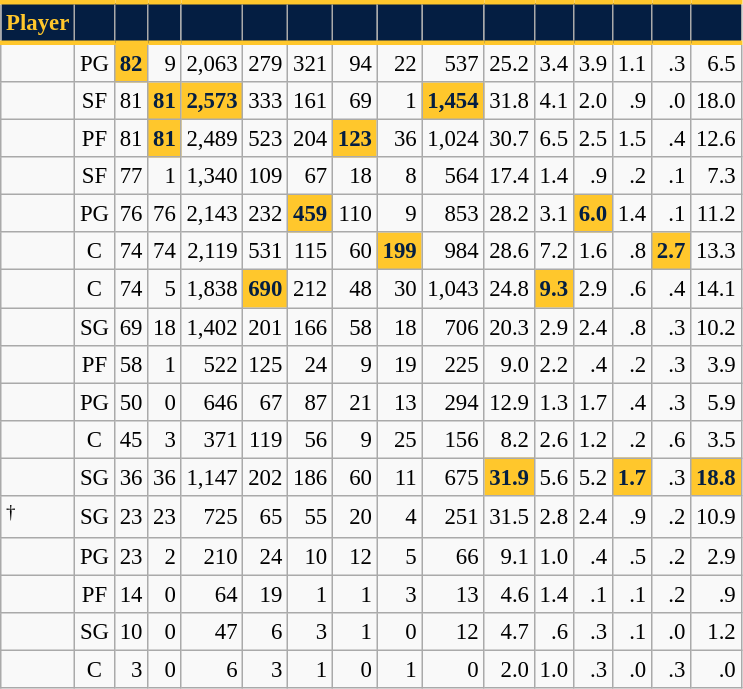<table class="wikitable sortable" style="font-size: 95%; text-align:right;">
<tr>
<th style="background:#041E42; color:#FFC72C; border-top:#FFC72C 3px solid; border-bottom:#FFC72C 3px solid;">Player</th>
<th style="background:#041E42; color:#FFC72C; border-top:#FFC72C 3px solid; border-bottom:#FFC72C 3px solid;"></th>
<th style="background:#041E42; color:#FFC72C; border-top:#FFC72C 3px solid; border-bottom:#FFC72C 3px solid;"></th>
<th style="background:#041E42; color:#FFC72C; border-top:#FFC72C 3px solid; border-bottom:#FFC72C 3px solid;"></th>
<th style="background:#041E42; color:#FFC72C; border-top:#FFC72C 3px solid; border-bottom:#FFC72C 3px solid;"></th>
<th style="background:#041E42; color:#FFC72C; border-top:#FFC72C 3px solid; border-bottom:#FFC72C 3px solid;"></th>
<th style="background:#041E42; color:#FFC72C; border-top:#FFC72C 3px solid; border-bottom:#FFC72C 3px solid;"></th>
<th style="background:#041E42; color:#FFC72C; border-top:#FFC72C 3px solid; border-bottom:#FFC72C 3px solid;"></th>
<th style="background:#041E42; color:#FFC72C; border-top:#FFC72C 3px solid; border-bottom:#FFC72C 3px solid;"></th>
<th style="background:#041E42; color:#FFC72C; border-top:#FFC72C 3px solid; border-bottom:#FFC72C 3px solid;"></th>
<th style="background:#041E42; color:#FFC72C; border-top:#FFC72C 3px solid; border-bottom:#FFC72C 3px solid;"></th>
<th style="background:#041E42; color:#FFC72C; border-top:#FFC72C 3px solid; border-bottom:#FFC72C 3px solid;"></th>
<th style="background:#041E42; color:#FFC72C; border-top:#FFC72C 3px solid; border-bottom:#FFC72C 3px solid;"></th>
<th style="background:#041E42; color:#FFC72C; border-top:#FFC72C 3px solid; border-bottom:#FFC72C 3px solid;"></th>
<th style="background:#041E42; color:#FFC72C; border-top:#FFC72C 3px solid; border-bottom:#FFC72C 3px solid;"></th>
<th style="background:#041E42; color:#FFC72C; border-top:#FFC72C 3px solid; border-bottom:#FFC72C 3px solid;"></th>
</tr>
<tr>
<td style="text-align:left;"></td>
<td style="text-align:center;">PG</td>
<td style="background:#FFC72C; color:#041E42;"><strong>82</strong></td>
<td>9</td>
<td>2,063</td>
<td>279</td>
<td>321</td>
<td>94</td>
<td>22</td>
<td>537</td>
<td>25.2</td>
<td>3.4</td>
<td>3.9</td>
<td>1.1</td>
<td>.3</td>
<td>6.5</td>
</tr>
<tr>
<td style="text-align:left;"></td>
<td style="text-align:center;">SF</td>
<td>81</td>
<td style="background:#FFC72C; color:#041E42;"><strong>81</strong></td>
<td style="background:#FFC72C; color:#041E42;"><strong>2,573</strong></td>
<td>333</td>
<td>161</td>
<td>69</td>
<td>1</td>
<td style="background:#FFC72C; color:#041E42;"><strong>1,454</strong></td>
<td>31.8</td>
<td>4.1</td>
<td>2.0</td>
<td>.9</td>
<td>.0</td>
<td>18.0</td>
</tr>
<tr>
<td style="text-align:left;"></td>
<td style="text-align:center;">PF</td>
<td>81</td>
<td style="background:#FFC72C; color:#041E42;"><strong>81</strong></td>
<td>2,489</td>
<td>523</td>
<td>204</td>
<td style="background:#FFC72C; color:#041E42;"><strong>123</strong></td>
<td>36</td>
<td>1,024</td>
<td>30.7</td>
<td>6.5</td>
<td>2.5</td>
<td>1.5</td>
<td>.4</td>
<td>12.6</td>
</tr>
<tr>
<td style="text-align:left;"></td>
<td style="text-align:center;">SF</td>
<td>77</td>
<td>1</td>
<td>1,340</td>
<td>109</td>
<td>67</td>
<td>18</td>
<td>8</td>
<td>564</td>
<td>17.4</td>
<td>1.4</td>
<td>.9</td>
<td>.2</td>
<td>.1</td>
<td>7.3</td>
</tr>
<tr>
<td style="text-align:left;"></td>
<td style="text-align:center;">PG</td>
<td>76</td>
<td>76</td>
<td>2,143</td>
<td>232</td>
<td style="background:#FFC72C; color:#041E42;"><strong>459</strong></td>
<td>110</td>
<td>9</td>
<td>853</td>
<td>28.2</td>
<td>3.1</td>
<td style="background:#FFC72C; color:#041E42;"><strong>6.0</strong></td>
<td>1.4</td>
<td>.1</td>
<td>11.2</td>
</tr>
<tr>
<td style="text-align:left;"></td>
<td style="text-align:center;">C</td>
<td>74</td>
<td>74</td>
<td>2,119</td>
<td>531</td>
<td>115</td>
<td>60</td>
<td style="background:#FFC72C; color:#041E42;"><strong>199</strong></td>
<td>984</td>
<td>28.6</td>
<td>7.2</td>
<td>1.6</td>
<td>.8</td>
<td style="background:#FFC72C; color:#041E42;"><strong>2.7</strong></td>
<td>13.3</td>
</tr>
<tr>
<td style="text-align:left;"></td>
<td style="text-align:center;">C</td>
<td>74</td>
<td>5</td>
<td>1,838</td>
<td style="background:#FFC72C; color:#041E42;"><strong>690</strong></td>
<td>212</td>
<td>48</td>
<td>30</td>
<td>1,043</td>
<td>24.8</td>
<td style="background:#FFC72C; color:#041E42;"><strong>9.3</strong></td>
<td>2.9</td>
<td>.6</td>
<td>.4</td>
<td>14.1</td>
</tr>
<tr>
<td style="text-align:left;"></td>
<td style="text-align:center;">SG</td>
<td>69</td>
<td>18</td>
<td>1,402</td>
<td>201</td>
<td>166</td>
<td>58</td>
<td>18</td>
<td>706</td>
<td>20.3</td>
<td>2.9</td>
<td>2.4</td>
<td>.8</td>
<td>.3</td>
<td>10.2</td>
</tr>
<tr>
<td style="text-align:left;"></td>
<td style="text-align:center;">PF</td>
<td>58</td>
<td>1</td>
<td>522</td>
<td>125</td>
<td>24</td>
<td>9</td>
<td>19</td>
<td>225</td>
<td>9.0</td>
<td>2.2</td>
<td>.4</td>
<td>.2</td>
<td>.3</td>
<td>3.9</td>
</tr>
<tr>
<td style="text-align:left;"></td>
<td style="text-align:center;">PG</td>
<td>50</td>
<td>0</td>
<td>646</td>
<td>67</td>
<td>87</td>
<td>21</td>
<td>13</td>
<td>294</td>
<td>12.9</td>
<td>1.3</td>
<td>1.7</td>
<td>.4</td>
<td>.3</td>
<td>5.9</td>
</tr>
<tr>
<td style="text-align:left;"></td>
<td style="text-align:center;">C</td>
<td>45</td>
<td>3</td>
<td>371</td>
<td>119</td>
<td>56</td>
<td>9</td>
<td>25</td>
<td>156</td>
<td>8.2</td>
<td>2.6</td>
<td>1.2</td>
<td>.2</td>
<td>.6</td>
<td>3.5</td>
</tr>
<tr>
<td style="text-align:left;"></td>
<td style="text-align:center;">SG</td>
<td>36</td>
<td>36</td>
<td>1,147</td>
<td>202</td>
<td>186</td>
<td>60</td>
<td>11</td>
<td>675</td>
<td style="background:#FFC72C; color:#041E42;"><strong>31.9</strong></td>
<td>5.6</td>
<td>5.2</td>
<td style="background:#FFC72C; color:#041E42;"><strong>1.7</strong></td>
<td>.3</td>
<td style="background:#FFC72C; color:#041E42;"><strong>18.8</strong></td>
</tr>
<tr>
<td style="text-align:left;"><sup>†</sup></td>
<td style="text-align:center;">SG</td>
<td>23</td>
<td>23</td>
<td>725</td>
<td>65</td>
<td>55</td>
<td>20</td>
<td>4</td>
<td>251</td>
<td>31.5</td>
<td>2.8</td>
<td>2.4</td>
<td>.9</td>
<td>.2</td>
<td>10.9</td>
</tr>
<tr>
<td style="text-align:left;"></td>
<td style="text-align:center;">PG</td>
<td>23</td>
<td>2</td>
<td>210</td>
<td>24</td>
<td>10</td>
<td>12</td>
<td>5</td>
<td>66</td>
<td>9.1</td>
<td>1.0</td>
<td>.4</td>
<td>.5</td>
<td>.2</td>
<td>2.9</td>
</tr>
<tr>
<td style="text-align:left;"></td>
<td style="text-align:center;">PF</td>
<td>14</td>
<td>0</td>
<td>64</td>
<td>19</td>
<td>1</td>
<td>1</td>
<td>3</td>
<td>13</td>
<td>4.6</td>
<td>1.4</td>
<td>.1</td>
<td>.1</td>
<td>.2</td>
<td>.9</td>
</tr>
<tr>
<td style="text-align:left;"></td>
<td style="text-align:center;">SG</td>
<td>10</td>
<td>0</td>
<td>47</td>
<td>6</td>
<td>3</td>
<td>1</td>
<td>0</td>
<td>12</td>
<td>4.7</td>
<td>.6</td>
<td>.3</td>
<td>.1</td>
<td>.0</td>
<td>1.2</td>
</tr>
<tr>
<td style="text-align:left;"></td>
<td style="text-align:center;">C</td>
<td>3</td>
<td>0</td>
<td>6</td>
<td>3</td>
<td>1</td>
<td>0</td>
<td>1</td>
<td>0</td>
<td>2.0</td>
<td>1.0</td>
<td>.3</td>
<td>.0</td>
<td>.3</td>
<td>.0</td>
</tr>
</table>
